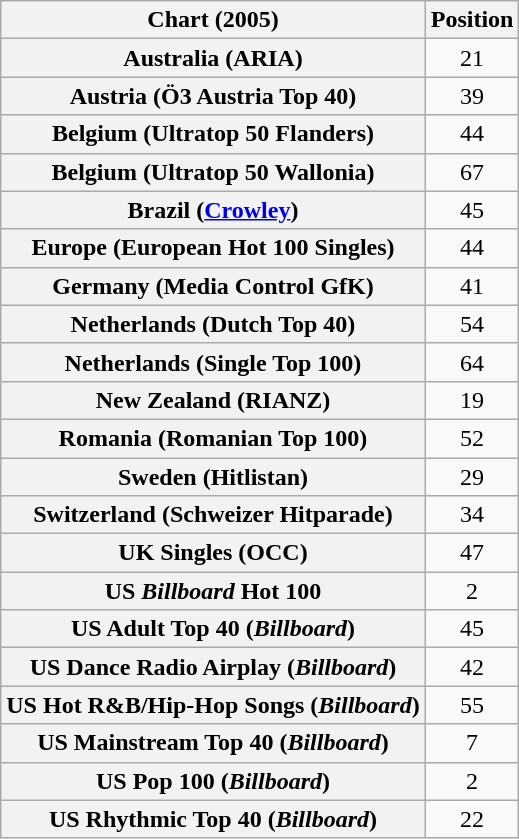<table class="wikitable sortable plainrowheaders" style="text-align:center">
<tr>
<th scope="col">Chart (2005)</th>
<th scope="col">Position</th>
</tr>
<tr>
<th scope="row">Australia (ARIA)</th>
<td>21</td>
</tr>
<tr>
<th scope="row">Austria (Ö3 Austria Top 40)</th>
<td>39</td>
</tr>
<tr>
<th scope="row">Belgium (Ultratop 50 Flanders)</th>
<td>44</td>
</tr>
<tr>
<th scope="row">Belgium (Ultratop 50 Wallonia)</th>
<td>67</td>
</tr>
<tr>
<th scope="row">Brazil (<a href='#'>Crowley</a>)</th>
<td>45</td>
</tr>
<tr>
<th scope="row">Europe (European Hot 100 Singles)</th>
<td>44</td>
</tr>
<tr>
<th scope="row">Germany (Media Control GfK)</th>
<td>41</td>
</tr>
<tr>
<th scope="row">Netherlands (Dutch Top 40)</th>
<td>54</td>
</tr>
<tr>
<th scope="row">Netherlands (Single Top 100)</th>
<td>64</td>
</tr>
<tr>
<th scope="row">New Zealand (RIANZ)</th>
<td>19</td>
</tr>
<tr>
<th scope="row">Romania (Romanian Top 100)</th>
<td>52</td>
</tr>
<tr>
<th scope="row">Sweden (Hitlistan)</th>
<td>29</td>
</tr>
<tr>
<th scope="row">Switzerland (Schweizer Hitparade)</th>
<td>34</td>
</tr>
<tr>
<th scope="row">UK Singles (OCC)</th>
<td>47</td>
</tr>
<tr>
<th scope="row">US <em>Billboard</em> Hot 100</th>
<td>2</td>
</tr>
<tr>
<th scope="row">US Adult Top 40 (<em>Billboard</em>)</th>
<td>45</td>
</tr>
<tr>
<th scope="row">US Dance Radio Airplay (<em>Billboard</em>)</th>
<td>42</td>
</tr>
<tr>
<th scope="row">US Hot R&B/Hip-Hop Songs (<em>Billboard</em>)</th>
<td>55</td>
</tr>
<tr>
<th scope="row">US Mainstream Top 40 (<em>Billboard</em>)</th>
<td>7</td>
</tr>
<tr>
<th scope="row">US Pop 100 (<em>Billboard</em>)</th>
<td>2</td>
</tr>
<tr>
<th scope="row">US Rhythmic Top 40 (<em>Billboard</em>)</th>
<td>22</td>
</tr>
</table>
